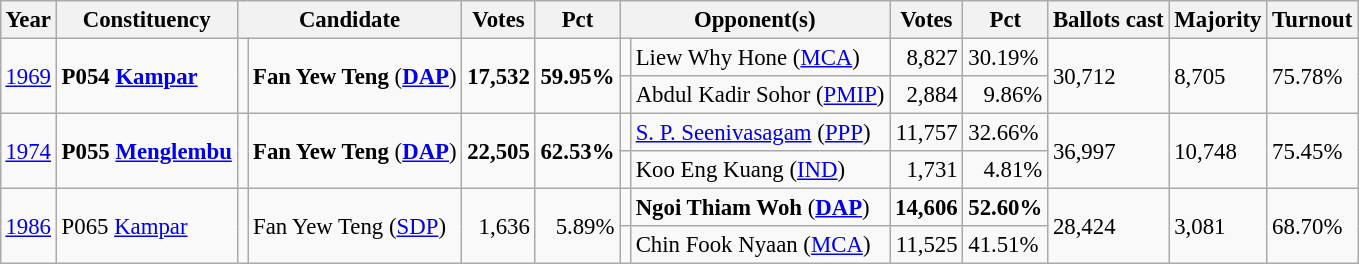<table class="wikitable" style="margin:0.5em ; font-size:95%">
<tr>
<th>Year</th>
<th>Constituency</th>
<th colspan=2>Candidate</th>
<th>Votes</th>
<th>Pct</th>
<th colspan=2>Opponent(s)</th>
<th>Votes</th>
<th>Pct</th>
<th>Ballots cast</th>
<th>Majority</th>
<th>Turnout</th>
</tr>
<tr>
<td rowspan=2><a href='#'>1969</a></td>
<td rowspan=2><strong>P054 <a href='#'>Kampar</a></strong></td>
<td rowspan=2 ></td>
<td rowspan=2><strong>Fan Yew Teng</strong> (<a href='#'><strong>DAP</strong></a>)</td>
<td rowspan=2 align=right><strong>17,532</strong></td>
<td rowspan=2><strong>59.95%</strong></td>
<td></td>
<td>Liew Why Hone (<a href='#'>MCA</a>)</td>
<td align=right>8,827</td>
<td>30.19%</td>
<td rowspan=2>30,712</td>
<td rowspan=2>8,705</td>
<td rowspan=2>75.78%</td>
</tr>
<tr>
<td></td>
<td>Abdul Kadir Sohor (<a href='#'>PMIP</a>)</td>
<td align=right>2,884</td>
<td align=right>9.86%</td>
</tr>
<tr>
<td rowspan=2><a href='#'>1974</a></td>
<td rowspan=2><strong>P055 <a href='#'>Menglembu</a></strong></td>
<td rowspan=2 ></td>
<td rowspan=2><strong>Fan Yew Teng</strong> (<a href='#'><strong>DAP</strong></a>)</td>
<td rowspan=2 align=right><strong>22,505</strong></td>
<td rowspan=2><strong>62.53%</strong></td>
<td></td>
<td><a href='#'>S. P. Seenivasagam</a> (<a href='#'>PPP</a>)</td>
<td align=right>11,757</td>
<td>32.66%</td>
<td rowspan=2>36,997</td>
<td rowspan=2>10,748</td>
<td rowspan=2>75.45%</td>
</tr>
<tr>
<td></td>
<td>Koo Eng Kuang (<a href='#'>IND</a>)</td>
<td align=right>1,731</td>
<td align=right>4.81%</td>
</tr>
<tr>
<td rowspan=2><a href='#'>1986</a></td>
<td rowspan=2>P065 <a href='#'>Kampar</a></td>
<td rowspan=2 bgcolor=></td>
<td rowspan=2>Fan Yew Teng (<a href='#'>SDP</a>)</td>
<td rowspan=2 align=right>1,636</td>
<td rowspan=2 align=right>5.89%</td>
<td></td>
<td><strong>Ngoi Thiam Woh</strong> (<a href='#'><strong>DAP</strong></a>)</td>
<td align=right><strong>14,606</strong></td>
<td><strong>52.60%</strong></td>
<td rowspan=2>28,424</td>
<td rowspan=2>3,081</td>
<td rowspan=2>68.70%</td>
</tr>
<tr>
<td></td>
<td>Chin Fook Nyaan (<a href='#'>MCA</a>)</td>
<td align=right>11,525</td>
<td>41.51%</td>
</tr>
</table>
